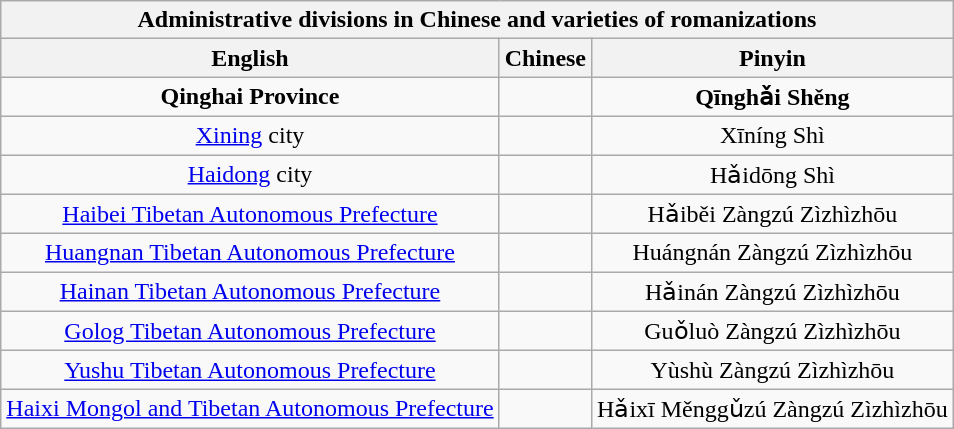<table class="wikitable sortable collapsible collapsed" style="text-font:90%; width:auto; text-align:center; margin-left: auto; margin-right: auto;">
<tr>
<th colspan="5">Administrative divisions in Chinese and varieties of romanizations</th>
</tr>
<tr>
<th>English</th>
<th>Chinese</th>
<th>Pinyin</th>
</tr>
<tr>
<td><strong>Qinghai Province</strong></td>
<td></td>
<td><strong>Qīnghǎi Shěng</strong></td>
</tr>
<tr>
<td><a href='#'>Xining</a> city</td>
<td></td>
<td>Xīníng Shì</td>
</tr>
<tr>
<td><a href='#'>Haidong</a> city</td>
<td></td>
<td>Hǎidōng Shì</td>
</tr>
<tr>
<td><a href='#'>Haibei Tibetan Autonomous Prefecture</a></td>
<td></td>
<td>Hǎiběi Zàngzú Zìzhìzhōu</td>
</tr>
<tr>
<td><a href='#'>Huangnan Tibetan Autonomous Prefecture</a></td>
<td></td>
<td>Huángnán Zàngzú Zìzhìzhōu</td>
</tr>
<tr>
<td><a href='#'>Hainan Tibetan Autonomous Prefecture</a></td>
<td></td>
<td>Hǎinán Zàngzú Zìzhìzhōu</td>
</tr>
<tr>
<td><a href='#'>Golog Tibetan Autonomous Prefecture</a></td>
<td></td>
<td>Guǒluò Zàngzú Zìzhìzhōu</td>
</tr>
<tr>
<td><a href='#'>Yushu Tibetan Autonomous Prefecture</a></td>
<td></td>
<td>Yùshù Zàngzú Zìzhìzhōu</td>
</tr>
<tr>
<td><a href='#'>Haixi Mongol and Tibetan Autonomous Prefecture</a></td>
<td></td>
<td>Hǎixī Měnggǔzú Zàngzú Zìzhìzhōu</td>
</tr>
</table>
